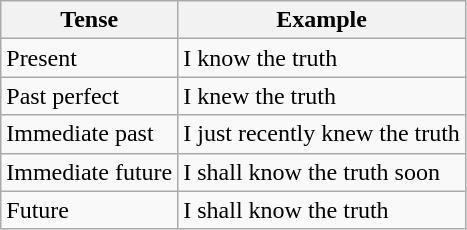<table class="wikitable">
<tr>
<th>Tense</th>
<th>Example</th>
</tr>
<tr>
<td>Present</td>
<td> I know the truth</td>
</tr>
<tr>
<td>Past perfect</td>
<td> I knew the truth</td>
</tr>
<tr>
<td>Immediate past</td>
<td> I just recently knew the truth</td>
</tr>
<tr>
<td>Immediate future</td>
<td> I shall know the truth soon</td>
</tr>
<tr>
<td>Future</td>
<td> I shall know the truth</td>
</tr>
</table>
